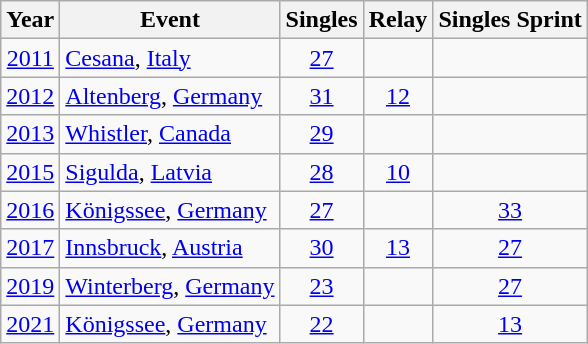<table class="wikitable sortable" style="text-align:center;">
<tr>
<th>Year</th>
<th>Event</th>
<th>Singles</th>
<th>Relay</th>
<th>Singles Sprint</th>
</tr>
<tr>
<td><a href='#'>2011</a></td>
<td style="text-align:left;"> <a href='#'>Cesana</a>, <a href='#'>Italy</a></td>
<td><a href='#'>27</a></td>
<td></td>
<td></td>
</tr>
<tr>
<td><a href='#'>2012</a></td>
<td style="text-align:left;"> <a href='#'>Altenberg</a>, <a href='#'>Germany</a></td>
<td><a href='#'>31</a></td>
<td><a href='#'>12</a></td>
<td></td>
</tr>
<tr>
<td><a href='#'>2013</a></td>
<td style="text-align:left;"> <a href='#'>Whistler</a>, <a href='#'>Canada</a></td>
<td><a href='#'>29</a></td>
<td></td>
<td></td>
</tr>
<tr>
<td><a href='#'>2015</a></td>
<td style="text-align:left;"> <a href='#'>Sigulda</a>, <a href='#'>Latvia</a></td>
<td><a href='#'>28</a></td>
<td><a href='#'>10</a></td>
<td></td>
</tr>
<tr>
<td><a href='#'>2016</a></td>
<td style="text-align:left;"> <a href='#'>Königssee</a>, <a href='#'>Germany</a></td>
<td><a href='#'>27</a></td>
<td></td>
<td><a href='#'>33</a></td>
</tr>
<tr>
<td><a href='#'>2017</a></td>
<td style="text-align:left;"> <a href='#'>Innsbruck</a>, <a href='#'>Austria</a></td>
<td><a href='#'>30</a></td>
<td><a href='#'>13</a></td>
<td><a href='#'>27</a></td>
</tr>
<tr>
<td><a href='#'>2019</a></td>
<td style="text-align:left;"> <a href='#'>Winterberg</a>, <a href='#'>Germany</a></td>
<td><a href='#'>23</a></td>
<td></td>
<td><a href='#'>27</a></td>
</tr>
<tr>
<td><a href='#'>2021</a></td>
<td style="text-align:left;"> <a href='#'>Königssee</a>, <a href='#'>Germany</a></td>
<td><a href='#'>22</a></td>
<td></td>
<td><a href='#'>13</a></td>
</tr>
</table>
